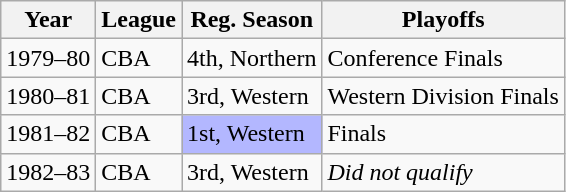<table class="wikitable">
<tr>
<th>Year</th>
<th>League</th>
<th>Reg. Season</th>
<th>Playoffs</th>
</tr>
<tr>
<td>1979–80</td>
<td>CBA</td>
<td>4th, Northern</td>
<td>Conference Finals</td>
</tr>
<tr>
<td>1980–81</td>
<td>CBA</td>
<td>3rd, Western</td>
<td>Western Division Finals</td>
</tr>
<tr>
<td>1981–82</td>
<td>CBA</td>
<td bgcolor="B3B7FF">1st, Western</td>
<td>Finals</td>
</tr>
<tr>
<td>1982–83</td>
<td>CBA</td>
<td>3rd, Western</td>
<td><em>Did not qualify</em></td>
</tr>
</table>
